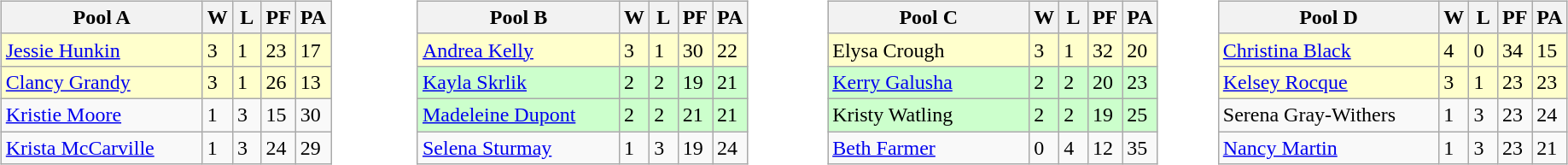<table>
<tr>
<td valign=top width=10%><br><table class=wikitable>
<tr>
<th width=150>Pool A</th>
<th width=15>W</th>
<th width=15>L</th>
<th width=15>PF</th>
<th width=15>PA</th>
</tr>
<tr bgcolor=#ffffcc>
<td> <a href='#'>Jessie Hunkin</a></td>
<td>3</td>
<td>1</td>
<td>23</td>
<td>17</td>
</tr>
<tr bgcolor=#ffffcc>
<td> <a href='#'>Clancy Grandy</a></td>
<td>3</td>
<td>1</td>
<td>26</td>
<td>13</td>
</tr>
<tr>
<td> <a href='#'>Kristie Moore</a></td>
<td>1</td>
<td>3</td>
<td>15</td>
<td>30</td>
</tr>
<tr>
<td> <a href='#'>Krista McCarville</a></td>
<td>1</td>
<td>3</td>
<td>24</td>
<td>29</td>
</tr>
</table>
</td>
<td valign=top width=10%><br><table class=wikitable>
<tr>
<th width=150>Pool B</th>
<th width=15>W</th>
<th width=15>L</th>
<th width=15>PF</th>
<th width=15>PA</th>
</tr>
<tr bgcolor=#ffffcc>
<td> <a href='#'>Andrea Kelly</a></td>
<td>3</td>
<td>1</td>
<td>30</td>
<td>22</td>
</tr>
<tr bgcolor=#ccffcc>
<td> <a href='#'>Kayla Skrlik</a></td>
<td>2</td>
<td>2</td>
<td>19</td>
<td>21</td>
</tr>
<tr bgcolor=#ccffcc>
<td> <a href='#'>Madeleine Dupont</a></td>
<td>2</td>
<td>2</td>
<td>21</td>
<td>21</td>
</tr>
<tr>
<td> <a href='#'>Selena Sturmay</a></td>
<td>1</td>
<td>3</td>
<td>19</td>
<td>24</td>
</tr>
</table>
</td>
<td valign=top width=10%><br><table class=wikitable>
<tr>
<th width=150>Pool C</th>
<th width=15>W</th>
<th width=15>L</th>
<th width=15>PF</th>
<th width=15>PA</th>
</tr>
<tr bgcolor=#ffffcc>
<td> Elysa Crough</td>
<td>3</td>
<td>1</td>
<td>32</td>
<td>20</td>
</tr>
<tr bgcolor=#ccffcc>
<td> <a href='#'>Kerry Galusha</a></td>
<td>2</td>
<td>2</td>
<td>20</td>
<td>23</td>
</tr>
<tr bgcolor=#ccffcc>
<td> Kristy Watling</td>
<td>2</td>
<td>2</td>
<td>19</td>
<td>25</td>
</tr>
<tr>
<td> <a href='#'>Beth Farmer</a></td>
<td>0</td>
<td>4</td>
<td>12</td>
<td>35</td>
</tr>
</table>
</td>
<td valign=top width=10%><br><table class=wikitable>
<tr>
<th width=165>Pool D</th>
<th width=15>W</th>
<th width=15>L</th>
<th width=15>PF</th>
<th width=15>PA</th>
</tr>
<tr bgcolor=#ffffcc>
<td> <a href='#'>Christina Black</a></td>
<td>4</td>
<td>0</td>
<td>34</td>
<td>15</td>
</tr>
<tr bgcolor=#ffffcc>
<td> <a href='#'>Kelsey Rocque</a></td>
<td>3</td>
<td>1</td>
<td>23</td>
<td>23</td>
</tr>
<tr>
<td> Serena Gray-Withers</td>
<td>1</td>
<td>3</td>
<td>23</td>
<td>24</td>
</tr>
<tr>
<td> <a href='#'>Nancy Martin</a></td>
<td>1</td>
<td>3</td>
<td>23</td>
<td>21</td>
</tr>
</table>
</td>
</tr>
</table>
